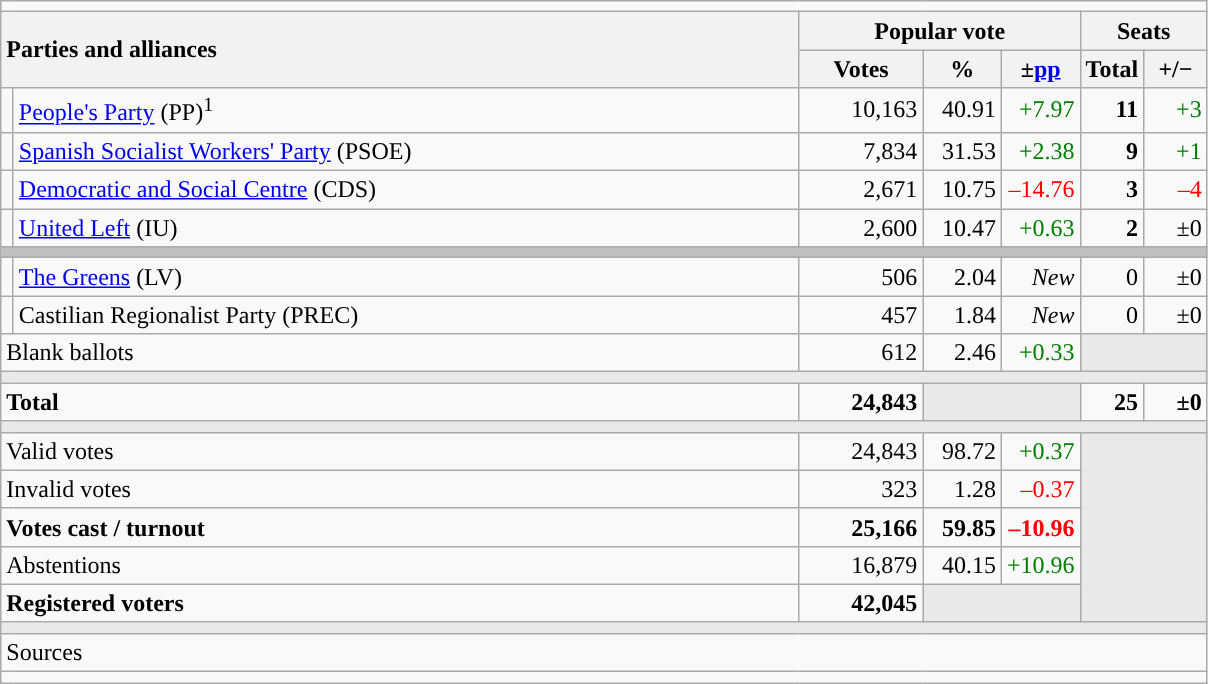<table class="wikitable" style="text-align:right;">
<tr>
<td colspan="7"></td>
</tr>
<tr>
<th style="text-align:left;" rowspan="2" colspan="2" width="525">Parties and alliances</th>
<th colspan="3">Popular vote</th>
<th colspan="2">Seats</th>
</tr>
<tr>
<th width="75">Votes</th>
<th width="45">%</th>
<th width="45">±<a href='#'>pp</a></th>
<th width="35">Total</th>
<th width="35">+/−</th>
</tr>
<tr>
<td width="1" style="color:inherit;background:"></td>
<td align="left"><a href='#'>People's Party</a> (PP)<sup>1</sup></td>
<td>10,163</td>
<td>40.91</td>
<td style="color:green;">+7.97</td>
<td><strong>11</strong></td>
<td style="color:green;">+3</td>
</tr>
<tr>
<td style="color:inherit;background:"></td>
<td align="left"><a href='#'>Spanish Socialist Workers' Party</a> (PSOE)</td>
<td>7,834</td>
<td>31.53</td>
<td style="color:green;">+2.38</td>
<td><strong>9</strong></td>
<td style="color:green;">+1</td>
</tr>
<tr>
<td style="color:inherit;background:"></td>
<td align="left"><a href='#'>Democratic and Social Centre</a> (CDS)</td>
<td>2,671</td>
<td>10.75</td>
<td style="color:red;">–14.76</td>
<td><strong>3</strong></td>
<td style="color:red;">–4</td>
</tr>
<tr>
<td style="color:inherit;background:"></td>
<td align="left"><a href='#'>United Left</a> (IU)</td>
<td>2,600</td>
<td>10.47</td>
<td style="color:green;">+0.63</td>
<td><strong>2</strong></td>
<td>±0</td>
</tr>
<tr>
<td colspan="7" bgcolor="#C0C0C0"></td>
</tr>
<tr>
<td style="color:inherit;background:"></td>
<td align="left"><a href='#'>The Greens</a> (LV)</td>
<td>506</td>
<td>2.04</td>
<td><em>New</em></td>
<td>0</td>
<td>±0</td>
</tr>
<tr>
<td style="color:inherit;background:"></td>
<td align="left">Castilian Regionalist Party (PREC)</td>
<td>457</td>
<td>1.84</td>
<td><em>New</em></td>
<td>0</td>
<td>±0</td>
</tr>
<tr>
<td align="left" colspan="2">Blank ballots</td>
<td>612</td>
<td>2.46</td>
<td style="color:green;">+0.33</td>
<td bgcolor="#E9E9E9" colspan="2"></td>
</tr>
<tr>
<td colspan="7" bgcolor="#E9E9E9"></td>
</tr>
<tr style="font-weight:bold;">
<td align="left" colspan="2">Total</td>
<td>24,843</td>
<td bgcolor="#E9E9E9" colspan="2"></td>
<td>25</td>
<td>±0</td>
</tr>
<tr>
<td colspan="7" bgcolor="#E9E9E9"></td>
</tr>
<tr>
<td align="left" colspan="2">Valid votes</td>
<td>24,843</td>
<td>98.72</td>
<td style="color:green;">+0.37</td>
<td bgcolor="#E9E9E9" colspan="2" rowspan="5"></td>
</tr>
<tr>
<td align="left" colspan="2">Invalid votes</td>
<td>323</td>
<td>1.28</td>
<td style="color:red;">–0.37</td>
</tr>
<tr style="font-weight:bold;">
<td align="left" colspan="2">Votes cast / turnout</td>
<td>25,166</td>
<td>59.85</td>
<td style="color:red;">–10.96</td>
</tr>
<tr>
<td align="left" colspan="2">Abstentions</td>
<td>16,879</td>
<td>40.15</td>
<td style="color:green;">+10.96</td>
</tr>
<tr style="font-weight:bold;">
<td align="left" colspan="2">Registered voters</td>
<td>42,045</td>
<td bgcolor="#E9E9E9" colspan="2"></td>
</tr>
<tr>
<td colspan="7" bgcolor="#E9E9E9"></td>
</tr>
<tr>
<td align="left" colspan="7">Sources</td>
</tr>
<tr>
<td colspan="7" style="text-align:left; max-width:790px;"></td>
</tr>
</table>
